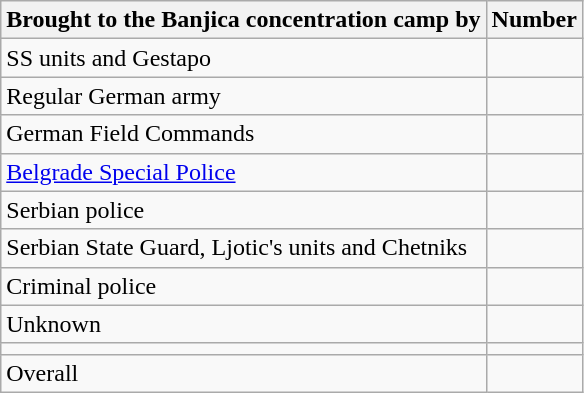<table class="wikitable">
<tr>
<th>Brought to the Banjica concentration camp by</th>
<th>Number</th>
</tr>
<tr>
<td>SS units and Gestapo</td>
<td></td>
</tr>
<tr>
<td>Regular German army</td>
<td></td>
</tr>
<tr>
<td>German Field Commands</td>
<td></td>
</tr>
<tr>
<td><a href='#'>Belgrade Special Police</a></td>
<td></td>
</tr>
<tr>
<td>Serbian police</td>
<td></td>
</tr>
<tr>
<td>Serbian State Guard, Ljotic's units and Chetniks</td>
<td></td>
</tr>
<tr>
<td>Criminal police</td>
<td></td>
</tr>
<tr>
<td>Unknown</td>
<td></td>
</tr>
<tr>
<td></td>
<td></td>
</tr>
<tr>
<td>Overall</td>
<td></td>
</tr>
</table>
